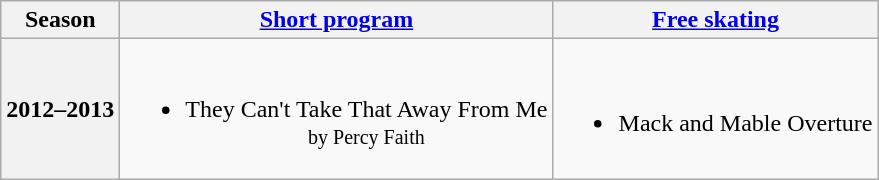<table class=wikitable style=text-align:center>
<tr>
<th>Season</th>
<th><a href='#'>Short program</a></th>
<th><a href='#'>Free skating</a></th>
</tr>
<tr>
<th>2012–2013</th>
<td><br><ul><li>They Can't Take That Away From Me <br><small> by Percy Faith </small></li></ul></td>
<td><br><ul><li>Mack and Mable Overture</li></ul></td>
</tr>
</table>
